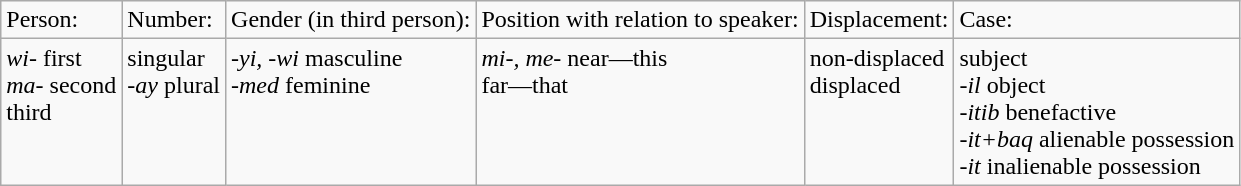<table class="wikitable">
<tr>
<td>Person:</td>
<td>Number:</td>
<td>Gender (in third person):</td>
<td>Position with relation to speaker:</td>
<td>Displacement:</td>
<td>Case:</td>
</tr>
<tr valign="top">
<td><em>wi-</em> first<br><em>ma-</em> second<br>third</td>
<td>singular<br><em>-ay</em> plural</td>
<td><em>-yi, -wi</em> masculine<br><em>-med</em> feminine</td>
<td><em>mi-, me-</em> near—this<br>far—that</td>
<td>non-displaced<br>displaced</td>
<td>subject<br><em>-il</em> object<br><em>-itib</em> benefactive<br><em>-it+baq</em> alienable possession<br><em>-it</em> inalienable possession</td>
</tr>
</table>
